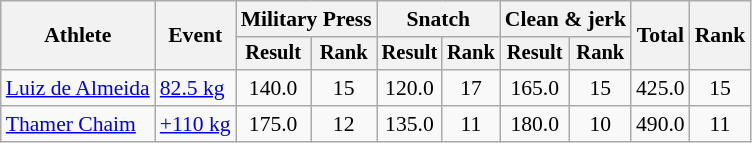<table class="wikitable" style="font-size:90%">
<tr>
<th rowspan="2">Athlete</th>
<th rowspan="2">Event</th>
<th colspan="2">Military Press</th>
<th colspan="2">Snatch</th>
<th colspan="2">Clean & jerk</th>
<th rowspan="2">Total</th>
<th rowspan="2">Rank</th>
</tr>
<tr style="font-size:95%">
<th>Result</th>
<th>Rank</th>
<th>Result</th>
<th>Rank</th>
<th>Result</th>
<th>Rank</th>
</tr>
<tr align=center>
<td align=left><a href='#'>Luiz de Almeida</a></td>
<td align=left><a href='#'>82.5 kg</a></td>
<td>140.0</td>
<td>15</td>
<td>120.0</td>
<td>17</td>
<td>165.0</td>
<td>15</td>
<td>425.0</td>
<td>15</td>
</tr>
<tr align=center>
<td align=left><a href='#'>Thamer Chaim</a></td>
<td align=left><a href='#'>+110 kg</a></td>
<td>175.0</td>
<td>12</td>
<td>135.0</td>
<td>11</td>
<td>180.0</td>
<td>10</td>
<td>490.0</td>
<td>11</td>
</tr>
</table>
